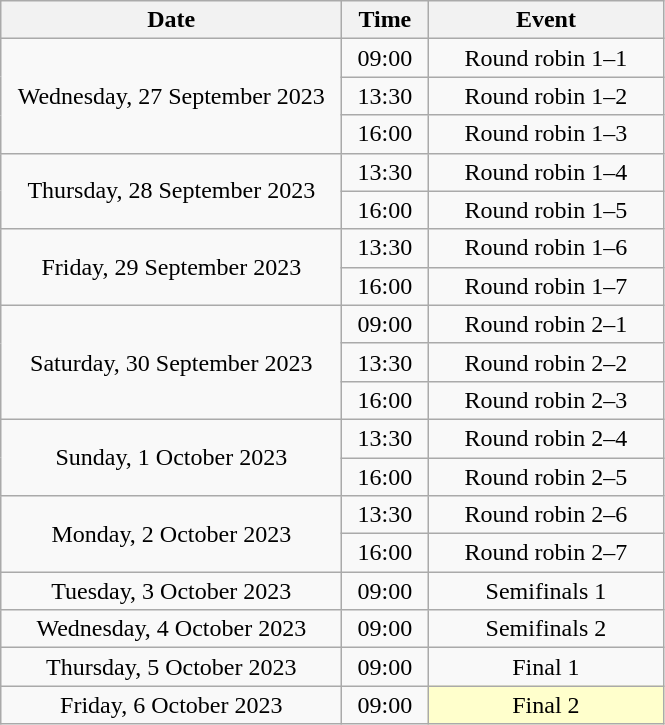<table class = "wikitable" style="text-align:center;">
<tr>
<th width=220>Date</th>
<th width=50>Time</th>
<th width=150>Event</th>
</tr>
<tr>
<td rowspan=3>Wednesday, 27 September 2023</td>
<td>09:00</td>
<td>Round robin 1–1</td>
</tr>
<tr>
<td>13:30</td>
<td>Round robin 1–2</td>
</tr>
<tr>
<td>16:00</td>
<td>Round robin 1–3</td>
</tr>
<tr>
<td rowspan=2>Thursday, 28 September 2023</td>
<td>13:30</td>
<td>Round robin 1–4</td>
</tr>
<tr>
<td>16:00</td>
<td>Round robin 1–5</td>
</tr>
<tr>
<td rowspan=2>Friday, 29 September 2023</td>
<td>13:30</td>
<td>Round robin 1–6</td>
</tr>
<tr>
<td>16:00</td>
<td>Round robin 1–7</td>
</tr>
<tr>
<td rowspan=3>Saturday, 30 September 2023</td>
<td>09:00</td>
<td>Round robin 2–1</td>
</tr>
<tr>
<td>13:30</td>
<td>Round robin 2–2</td>
</tr>
<tr>
<td>16:00</td>
<td>Round robin 2–3</td>
</tr>
<tr>
<td rowspan=2>Sunday, 1 October 2023</td>
<td>13:30</td>
<td>Round robin 2–4</td>
</tr>
<tr>
<td>16:00</td>
<td>Round robin 2–5</td>
</tr>
<tr>
<td rowspan=2>Monday, 2 October 2023</td>
<td>13:30</td>
<td>Round robin 2–6</td>
</tr>
<tr>
<td>16:00</td>
<td>Round robin 2–7</td>
</tr>
<tr>
<td>Tuesday, 3 October 2023</td>
<td>09:00</td>
<td>Semifinals 1</td>
</tr>
<tr>
<td>Wednesday, 4 October 2023</td>
<td>09:00</td>
<td>Semifinals 2</td>
</tr>
<tr>
<td>Thursday, 5 October 2023</td>
<td>09:00</td>
<td>Final 1</td>
</tr>
<tr>
<td>Friday, 6 October 2023</td>
<td>09:00</td>
<td bgcolor="ffffcc">Final 2</td>
</tr>
</table>
